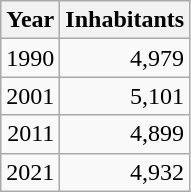<table cellspacing="0" cellpadding="0">
<tr>
<td valign="top"><br><table class="wikitable sortable zebra hintergrundfarbe5">
<tr>
<th>Year</th>
<th>Inhabitants</th>
</tr>
<tr align="right">
<td>1990</td>
<td>4,979</td>
</tr>
<tr align="right">
<td>2001</td>
<td>5,101</td>
</tr>
<tr align="right">
<td>2011</td>
<td>4,899</td>
</tr>
<tr align="right">
<td>2021</td>
<td>4,932</td>
</tr>
</table>
</td>
</tr>
</table>
